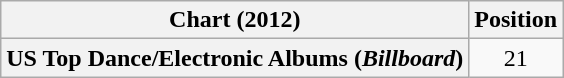<table class="wikitable plainrowheaders">
<tr>
<th scope="col">Chart (2012)</th>
<th scope="col">Position</th>
</tr>
<tr>
<th scope="row">US Top Dance/Electronic Albums (<em>Billboard</em>)</th>
<td align="center">21</td>
</tr>
</table>
